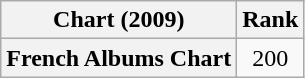<table class="wikitable plainrowheaders">
<tr>
<th scope="col">Chart (2009)</th>
<th scope="col">Rank</th>
</tr>
<tr>
<th scope="row">French Albums Chart</th>
<td align=center>200</td>
</tr>
</table>
